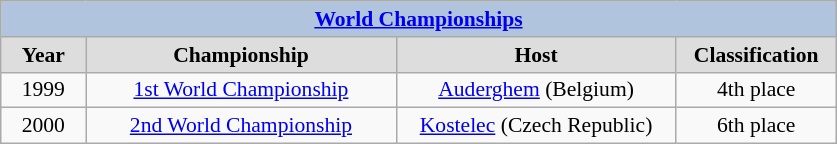<table class="wikitable" style=font-size:90%>
<tr align=center style="background:#B0C4DE;">
<td colspan=4><strong><a href='#'>World Championships</a></strong></td>
</tr>
<tr align=center bgcolor="#dddddd">
<td width=50><strong>Year</strong></td>
<td width=200><strong>Championship</strong></td>
<td width=180><strong>Host</strong></td>
<td width=100><strong>Classification</strong></td>
</tr>
<tr align=center>
<td>1999</td>
<td><a href='#'>1st World Championship</a></td>
<td><a href='#'>Auderghem</a> (Belgium)</td>
<td align="center">4th place</td>
</tr>
<tr align=center>
<td>2000</td>
<td><a href='#'>2nd World Championship</a></td>
<td><a href='#'>Kostelec</a> (Czech Republic)</td>
<td align="center">6th place</td>
</tr>
</table>
